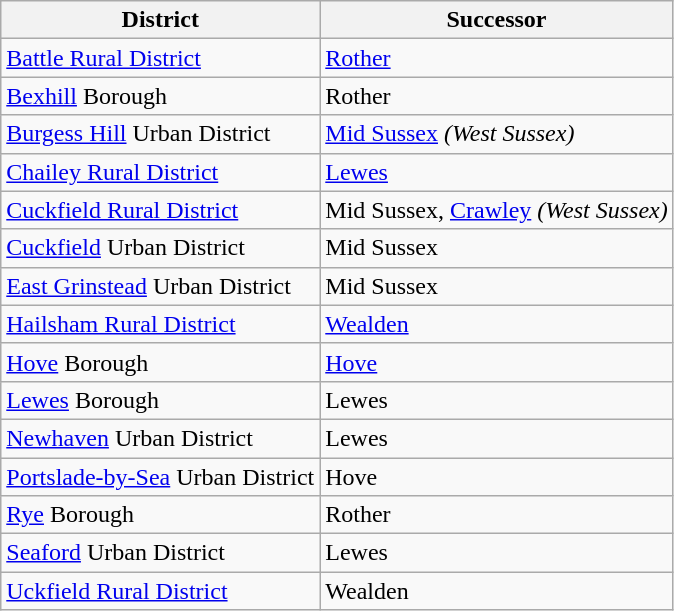<table class="wikitable">
<tr>
<th>District</th>
<th>Successor</th>
</tr>
<tr>
<td><a href='#'>Battle Rural District</a></td>
<td><a href='#'>Rother</a></td>
</tr>
<tr>
<td><a href='#'>Bexhill</a> Borough</td>
<td>Rother</td>
</tr>
<tr>
<td><a href='#'>Burgess Hill</a> Urban District</td>
<td><a href='#'>Mid Sussex</a> <em>(West Sussex)</em></td>
</tr>
<tr>
<td><a href='#'>Chailey Rural District</a></td>
<td><a href='#'>Lewes</a></td>
</tr>
<tr>
<td><a href='#'>Cuckfield Rural District</a></td>
<td>Mid Sussex, <a href='#'>Crawley</a> <em>(West Sussex)</em></td>
</tr>
<tr>
<td><a href='#'>Cuckfield</a> Urban District</td>
<td>Mid Sussex</td>
</tr>
<tr>
<td><a href='#'>East Grinstead</a> Urban District</td>
<td>Mid Sussex</td>
</tr>
<tr>
<td><a href='#'>Hailsham Rural District</a></td>
<td><a href='#'>Wealden</a></td>
</tr>
<tr>
<td><a href='#'>Hove</a> Borough</td>
<td><a href='#'>Hove</a></td>
</tr>
<tr>
<td><a href='#'>Lewes</a> Borough</td>
<td>Lewes</td>
</tr>
<tr>
<td><a href='#'>Newhaven</a> Urban District</td>
<td>Lewes</td>
</tr>
<tr>
<td><a href='#'>Portslade-by-Sea</a> Urban District</td>
<td>Hove</td>
</tr>
<tr>
<td><a href='#'>Rye</a> Borough</td>
<td>Rother</td>
</tr>
<tr>
<td><a href='#'>Seaford</a> Urban District</td>
<td>Lewes</td>
</tr>
<tr>
<td><a href='#'>Uckfield Rural District</a></td>
<td>Wealden</td>
</tr>
</table>
